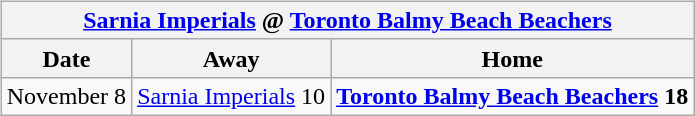<table cellspacing="10">
<tr>
<td valign="top"><br><table class="wikitable">
<tr>
<th colspan="4"><a href='#'>Sarnia Imperials</a> @ <a href='#'>Toronto Balmy Beach Beachers</a></th>
</tr>
<tr>
<th>Date</th>
<th>Away</th>
<th>Home</th>
</tr>
<tr>
<td>November 8</td>
<td><a href='#'>Sarnia Imperials</a> 10</td>
<td><strong><a href='#'>Toronto Balmy Beach Beachers</a> 18</strong></td>
</tr>
</table>
</td>
</tr>
</table>
